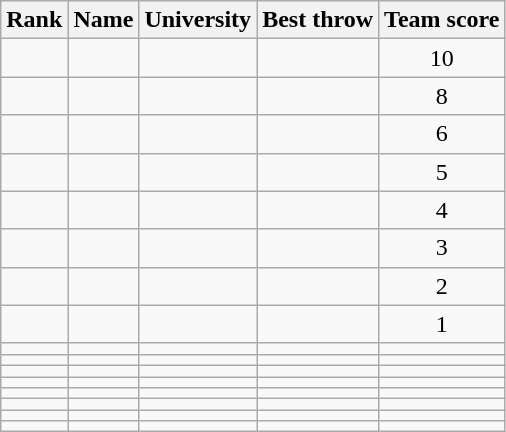<table class="wikitable sortable" style="text-align:center">
<tr>
<th>Rank</th>
<th>Name</th>
<th>University</th>
<th>Best throw</th>
<th>Team score</th>
</tr>
<tr>
<td></td>
<td align=left></td>
<td></td>
<td><strong></strong></td>
<td>10</td>
</tr>
<tr>
<td></td>
<td align=left></td>
<td></td>
<td><strong></strong></td>
<td>8</td>
</tr>
<tr>
<td></td>
<td align=left></td>
<td></td>
<td><strong></strong></td>
<td>6</td>
</tr>
<tr>
<td></td>
<td align=left></td>
<td></td>
<td><strong></strong></td>
<td>5</td>
</tr>
<tr>
<td></td>
<td align=left></td>
<td></td>
<td><strong></strong></td>
<td>4</td>
</tr>
<tr>
<td></td>
<td align=left></td>
<td></td>
<td><strong></strong></td>
<td>3</td>
</tr>
<tr>
<td></td>
<td align=left></td>
<td></td>
<td><strong></strong></td>
<td>2</td>
</tr>
<tr>
<td></td>
<td align=left></td>
<td></td>
<td><strong></strong></td>
<td>1</td>
</tr>
<tr>
<td></td>
<td align=left></td>
<td></td>
<td><strong></strong></td>
<td></td>
</tr>
<tr>
<td></td>
<td align=left></td>
<td></td>
<td><strong></strong></td>
<td></td>
</tr>
<tr>
<td></td>
<td align=left></td>
<td></td>
<td><strong></strong></td>
<td></td>
</tr>
<tr>
<td></td>
<td align=left></td>
<td></td>
<td><strong></strong></td>
<td></td>
</tr>
<tr>
<td></td>
<td align=left></td>
<td></td>
<td><strong></strong></td>
<td></td>
</tr>
<tr>
<td></td>
<td align=left></td>
<td></td>
<td><strong></strong></td>
<td></td>
</tr>
<tr>
<td></td>
<td align=left></td>
<td></td>
<td><strong></strong></td>
<td></td>
</tr>
<tr>
<td></td>
<td align=left></td>
<td></td>
<td><strong></strong></td>
<td></td>
</tr>
</table>
